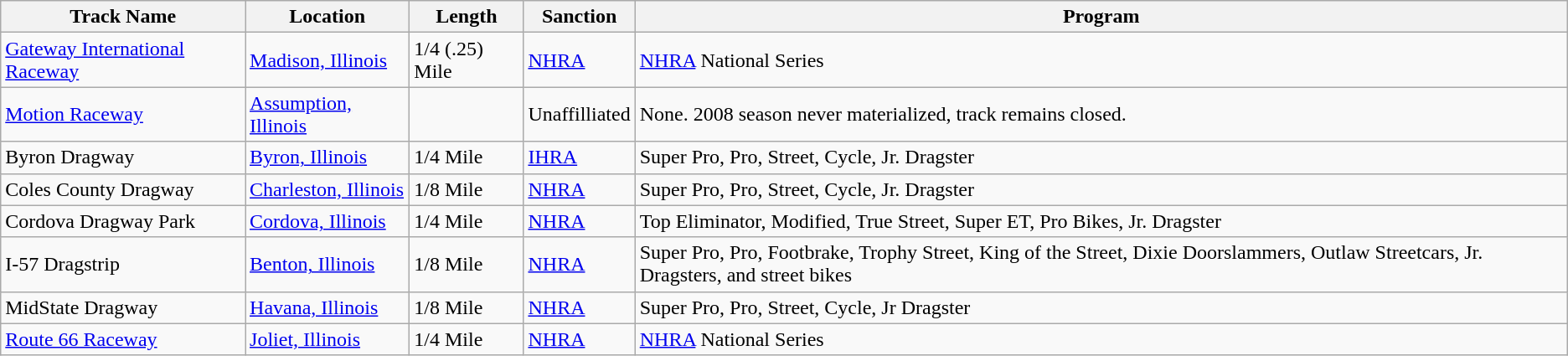<table class="wikitable">
<tr>
<th>Track Name</th>
<th>Location</th>
<th>Length</th>
<th>Sanction</th>
<th>Program</th>
</tr>
<tr>
<td><a href='#'>Gateway International Raceway</a></td>
<td><a href='#'>Madison, Illinois</a></td>
<td>1/4 (.25) Mile</td>
<td><a href='#'>NHRA</a></td>
<td><a href='#'>NHRA</a> National Series</td>
</tr>
<tr>
<td><a href='#'>Motion Raceway</a></td>
<td><a href='#'>Assumption, Illinois</a></td>
<td></td>
<td>Unaffilliated</td>
<td>None. 2008 season never materialized, track remains closed.</td>
</tr>
<tr>
<td>Byron Dragway</td>
<td><a href='#'>Byron, Illinois</a></td>
<td>1/4 Mile</td>
<td><a href='#'>IHRA</a></td>
<td>Super Pro, Pro, Street, Cycle, Jr. Dragster</td>
</tr>
<tr>
<td>Coles County Dragway</td>
<td><a href='#'>Charleston, Illinois</a></td>
<td>1/8 Mile</td>
<td><a href='#'>NHRA</a></td>
<td>Super Pro, Pro, Street, Cycle, Jr. Dragster</td>
</tr>
<tr>
<td>Cordova Dragway Park</td>
<td><a href='#'>Cordova, Illinois</a></td>
<td>1/4 Mile</td>
<td><a href='#'>NHRA</a></td>
<td>Top Eliminator, Modified, True Street, Super ET, Pro Bikes, Jr. Dragster</td>
</tr>
<tr>
<td>I-57 Dragstrip</td>
<td><a href='#'>Benton, Illinois</a></td>
<td>1/8 Mile</td>
<td><a href='#'>NHRA</a></td>
<td>Super Pro, Pro, Footbrake, Trophy Street, King of the Street, Dixie Doorslammers, Outlaw Streetcars, Jr. Dragsters, and street bikes</td>
</tr>
<tr>
<td>MidState Dragway</td>
<td><a href='#'>Havana, Illinois</a></td>
<td>1/8 Mile</td>
<td><a href='#'>NHRA</a></td>
<td>Super Pro, Pro, Street, Cycle, Jr Dragster</td>
</tr>
<tr>
<td><a href='#'>Route 66 Raceway</a></td>
<td><a href='#'>Joliet, Illinois</a></td>
<td>1/4 Mile</td>
<td><a href='#'>NHRA</a></td>
<td><a href='#'>NHRA</a> National Series</td>
</tr>
</table>
